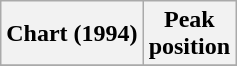<table class="wikitable">
<tr>
<th>Chart (1994)</th>
<th>Peak<br>position</th>
</tr>
<tr>
</tr>
</table>
